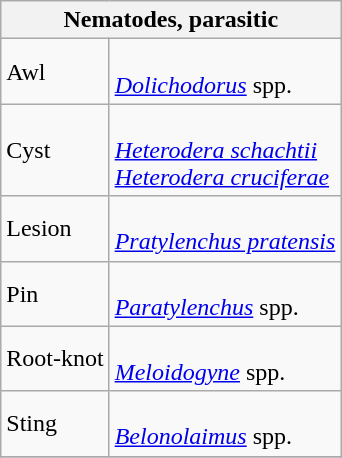<table class="wikitable" style="clear">
<tr>
<th colspan=2><strong>Nematodes, parasitic</strong><br></th>
</tr>
<tr>
<td>Awl</td>
<td><br><em><a href='#'>Dolichodorus</a></em> spp.</td>
</tr>
<tr>
<td>Cyst</td>
<td><br><em><a href='#'>Heterodera schachtii</a></em><br>
<em><a href='#'>Heterodera cruciferae</a></em></td>
</tr>
<tr>
<td>Lesion</td>
<td><br><em><a href='#'>Pratylenchus pratensis</a></em></td>
</tr>
<tr>
<td>Pin</td>
<td><br><em><a href='#'>Paratylenchus</a></em> spp.</td>
</tr>
<tr>
<td>Root-knot</td>
<td><br><em><a href='#'>Meloidogyne</a></em> spp.</td>
</tr>
<tr>
<td>Sting</td>
<td><br><em><a href='#'>Belonolaimus</a></em> spp.</td>
</tr>
<tr>
</tr>
</table>
